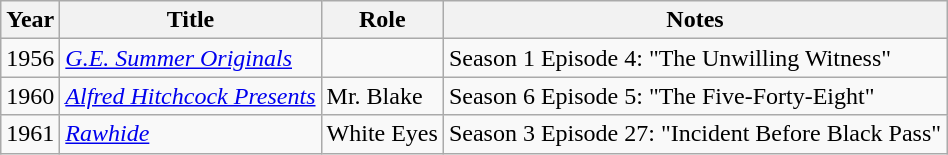<table class="wikitable">
<tr>
<th>Year</th>
<th>Title</th>
<th>Role</th>
<th>Notes</th>
</tr>
<tr>
<td>1956</td>
<td><em><a href='#'>G.E. Summer Originals</a></em></td>
<td></td>
<td>Season 1 Episode 4: "The Unwilling Witness"</td>
</tr>
<tr>
<td>1960</td>
<td><em><a href='#'>Alfred Hitchcock Presents</a></em></td>
<td>Mr. Blake</td>
<td>Season 6 Episode 5: "The Five-Forty-Eight"</td>
</tr>
<tr>
<td>1961</td>
<td><em><a href='#'>Rawhide</a></em></td>
<td>White Eyes</td>
<td>Season 3 Episode 27: "Incident Before Black Pass"</td>
</tr>
</table>
